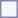<table style="border:1px solid #8888aa; background-color:#f7f8ff; padding:5px; font-size:95%; margin: 0px 12px 12px 0px;">
</table>
